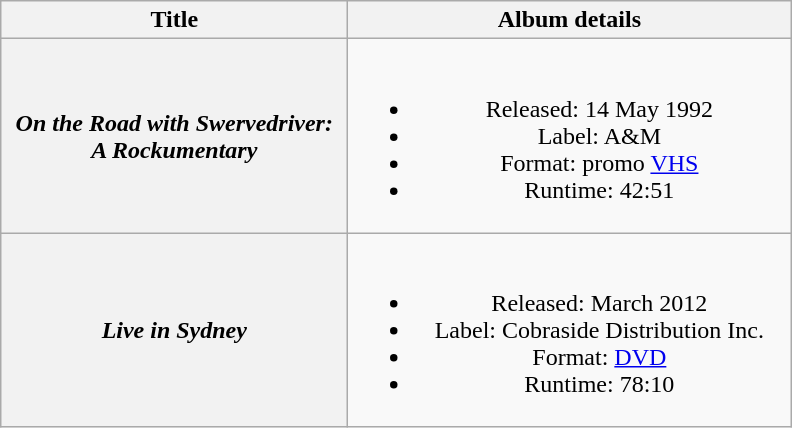<table class="wikitable plainrowheaders" style="text-align:center">
<tr>
<th scope="col" style="width:14em">Title</th>
<th scope="col" style="width:18em">Album details</th>
</tr>
<tr>
<th scope="row"><em>On the Road with Swervedriver: A Rockumentary</em></th>
<td><br><ul><li>Released: 14 May 1992</li><li>Label: A&M</li><li>Format: promo <a href='#'>VHS</a></li><li>Runtime: 42:51</li></ul></td>
</tr>
<tr>
<th scope="row"><em>Live in Sydney</em></th>
<td><br><ul><li>Released: March 2012</li><li>Label: Cobraside Distribution Inc.</li><li>Format: <a href='#'>DVD</a></li><li>Runtime: 78:10</li></ul></td>
</tr>
</table>
